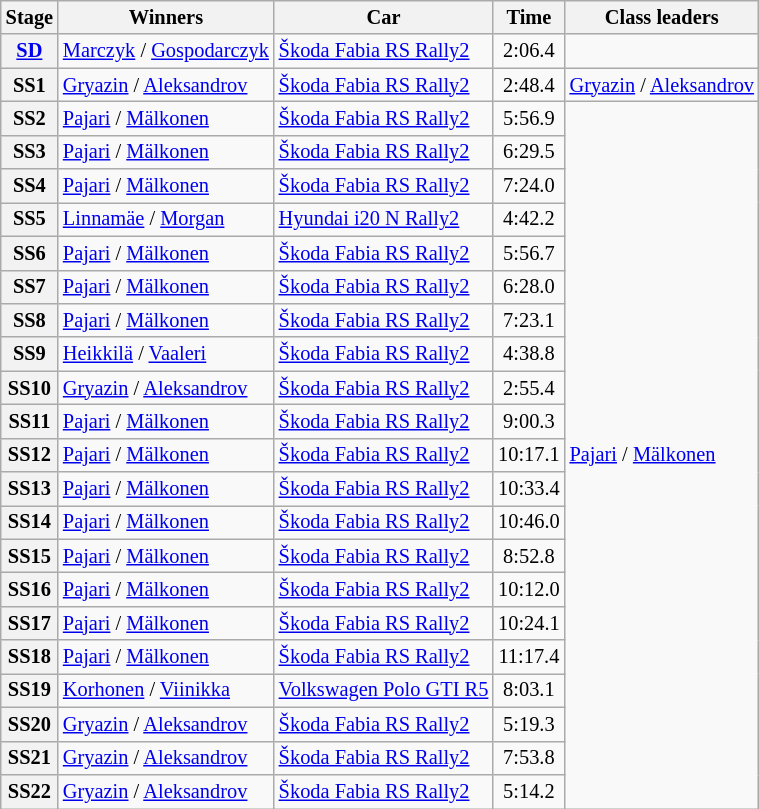<table class="wikitable" style="font-size:85%">
<tr>
<th>Stage</th>
<th>Winners</th>
<th>Car</th>
<th>Time</th>
<th>Class leaders</th>
</tr>
<tr>
<th><a href='#'>SD</a></th>
<td><a href='#'>Marczyk</a> / <a href='#'>Gospodarczyk</a></td>
<td><a href='#'>Škoda Fabia RS Rally2</a></td>
<td align="center">2:06.4</td>
<td></td>
</tr>
<tr>
<th>SS1</th>
<td><a href='#'>Gryazin</a> / <a href='#'>Aleksandrov</a></td>
<td><a href='#'>Škoda Fabia RS Rally2</a></td>
<td align="center">2:48.4</td>
<td><a href='#'>Gryazin</a> / <a href='#'>Aleksandrov</a></td>
</tr>
<tr>
<th>SS2</th>
<td><a href='#'>Pajari</a> / <a href='#'>Mälkonen</a></td>
<td><a href='#'>Škoda Fabia RS Rally2</a></td>
<td align="center">5:56.9</td>
<td rowspan="21"><a href='#'>Pajari</a> / <a href='#'>Mälkonen</a></td>
</tr>
<tr>
<th>SS3</th>
<td><a href='#'>Pajari</a> / <a href='#'>Mälkonen</a></td>
<td><a href='#'>Škoda Fabia RS Rally2</a></td>
<td align="center">6:29.5</td>
</tr>
<tr>
<th>SS4</th>
<td><a href='#'>Pajari</a> / <a href='#'>Mälkonen</a></td>
<td><a href='#'>Škoda Fabia RS Rally2</a></td>
<td align="center">7:24.0</td>
</tr>
<tr>
<th>SS5</th>
<td><a href='#'>Linnamäe</a> / <a href='#'>Morgan</a></td>
<td><a href='#'>Hyundai i20 N Rally2</a></td>
<td align="center">4:42.2</td>
</tr>
<tr>
<th>SS6</th>
<td><a href='#'>Pajari</a> / <a href='#'>Mälkonen</a></td>
<td><a href='#'>Škoda Fabia RS Rally2</a></td>
<td align="center">5:56.7</td>
</tr>
<tr>
<th>SS7</th>
<td><a href='#'>Pajari</a> / <a href='#'>Mälkonen</a></td>
<td><a href='#'>Škoda Fabia RS Rally2</a></td>
<td align="center">6:28.0</td>
</tr>
<tr>
<th>SS8</th>
<td><a href='#'>Pajari</a> / <a href='#'>Mälkonen</a></td>
<td><a href='#'>Škoda Fabia RS Rally2</a></td>
<td align="center">7:23.1</td>
</tr>
<tr>
<th>SS9</th>
<td><a href='#'>Heikkilä</a> / <a href='#'>Vaaleri</a></td>
<td><a href='#'>Škoda Fabia RS Rally2</a></td>
<td align="center">4:38.8</td>
</tr>
<tr>
<th>SS10</th>
<td><a href='#'>Gryazin</a> / <a href='#'>Aleksandrov</a></td>
<td><a href='#'>Škoda Fabia RS Rally2</a></td>
<td align="center">2:55.4</td>
</tr>
<tr>
<th>SS11</th>
<td><a href='#'>Pajari</a> / <a href='#'>Mälkonen</a></td>
<td><a href='#'>Škoda Fabia RS Rally2</a></td>
<td align="center">9:00.3</td>
</tr>
<tr>
<th>SS12</th>
<td><a href='#'>Pajari</a> / <a href='#'>Mälkonen</a></td>
<td><a href='#'>Škoda Fabia RS Rally2</a></td>
<td align="center">10:17.1</td>
</tr>
<tr>
<th>SS13</th>
<td><a href='#'>Pajari</a> / <a href='#'>Mälkonen</a></td>
<td><a href='#'>Škoda Fabia RS Rally2</a></td>
<td align="center">10:33.4</td>
</tr>
<tr>
<th>SS14</th>
<td><a href='#'>Pajari</a> / <a href='#'>Mälkonen</a></td>
<td><a href='#'>Škoda Fabia RS Rally2</a></td>
<td align="center">10:46.0</td>
</tr>
<tr>
<th>SS15</th>
<td><a href='#'>Pajari</a> / <a href='#'>Mälkonen</a></td>
<td><a href='#'>Škoda Fabia RS Rally2</a></td>
<td align="center">8:52.8</td>
</tr>
<tr>
<th>SS16</th>
<td><a href='#'>Pajari</a> / <a href='#'>Mälkonen</a></td>
<td><a href='#'>Škoda Fabia RS Rally2</a></td>
<td align="center">10:12.0</td>
</tr>
<tr>
<th>SS17</th>
<td><a href='#'>Pajari</a> / <a href='#'>Mälkonen</a></td>
<td><a href='#'>Škoda Fabia RS Rally2</a></td>
<td align="center">10:24.1</td>
</tr>
<tr>
<th>SS18</th>
<td><a href='#'>Pajari</a> / <a href='#'>Mälkonen</a></td>
<td><a href='#'>Škoda Fabia RS Rally2</a></td>
<td align="center">11:17.4</td>
</tr>
<tr>
<th>SS19</th>
<td><a href='#'>Korhonen</a> / <a href='#'>Viinikka</a></td>
<td><a href='#'>Volkswagen Polo GTI R5</a></td>
<td align="center">8:03.1</td>
</tr>
<tr>
<th>SS20</th>
<td><a href='#'>Gryazin</a> / <a href='#'>Aleksandrov</a></td>
<td><a href='#'>Škoda Fabia RS Rally2</a></td>
<td align="center">5:19.3</td>
</tr>
<tr>
<th>SS21</th>
<td><a href='#'>Gryazin</a> / <a href='#'>Aleksandrov</a></td>
<td><a href='#'>Škoda Fabia RS Rally2</a></td>
<td align="center">7:53.8</td>
</tr>
<tr>
<th>SS22</th>
<td><a href='#'>Gryazin</a> / <a href='#'>Aleksandrov</a></td>
<td><a href='#'>Škoda Fabia RS Rally2</a></td>
<td align="center">5:14.2</td>
</tr>
</table>
